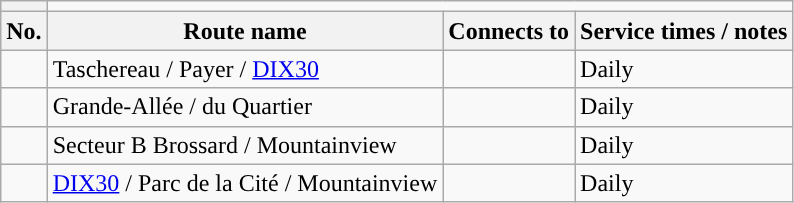<table class="wikitable">
<tr>
<th style="background: #"></th>
</tr>
<tr>
<th>No.</th>
<th>Route name</th>
<th>Connects to</th>
<th>Service times / notes</th>
</tr>
<tr>
<td></td>
<td>Taschereau / Payer / <a href='#'>DIX30</a></td>
<td></td>
<td>Daily</td>
</tr>
<tr>
<td></td>
<td>Grande-Allée / du Quartier</td>
<td></td>
<td>Daily</td>
</tr>
<tr>
<td></td>
<td>Secteur B Brossard / Mountainview</td>
<td></td>
<td>Daily</td>
</tr>
<tr>
<td></td>
<td><a href='#'>DIX30</a> / Parc de la Cité / Mountainview</td>
<td></td>
<td>Daily</td>
</tr>
</table>
